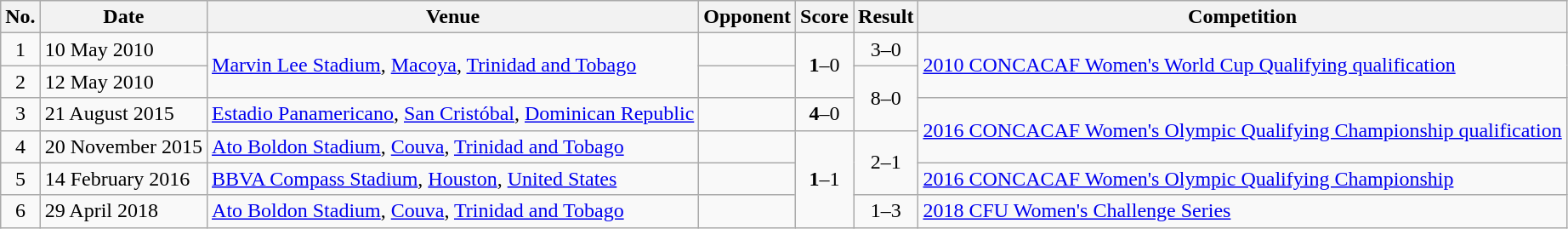<table class="wikitable">
<tr>
<th>No.</th>
<th>Date</th>
<th>Venue</th>
<th>Opponent</th>
<th>Score</th>
<th>Result</th>
<th>Competition</th>
</tr>
<tr>
<td style="text-align:center;">1</td>
<td>10 May 2010</td>
<td rowspan=2><a href='#'>Marvin Lee Stadium</a>, <a href='#'>Macoya</a>, <a href='#'>Trinidad and Tobago</a></td>
<td></td>
<td rowspan=2 style="text-align:center;"><strong>1</strong>–0</td>
<td style="text-align:center;">3–0</td>
<td rowspan=2><a href='#'>2010 CONCACAF Women's World Cup Qualifying qualification</a></td>
</tr>
<tr>
<td style="text-align:center;">2</td>
<td>12 May 2010</td>
<td></td>
<td rowspan=2 style="text-align:center;">8–0</td>
</tr>
<tr>
<td style="text-align:center;">3</td>
<td>21 August 2015</td>
<td><a href='#'>Estadio Panamericano</a>, <a href='#'>San Cristóbal</a>, <a href='#'>Dominican Republic</a></td>
<td></td>
<td style="text-align:center;"><strong>4</strong>–0</td>
<td rowspan=2><a href='#'>2016 CONCACAF Women's Olympic Qualifying Championship qualification</a></td>
</tr>
<tr>
<td style="text-align:center;">4</td>
<td>20 November 2015</td>
<td><a href='#'>Ato Boldon Stadium</a>, <a href='#'>Couva</a>, <a href='#'>Trinidad and Tobago</a></td>
<td></td>
<td rowspan=3 style="text-align:center;"><strong>1</strong>–1</td>
<td rowspan=2 style="text-align:center;">2–1</td>
</tr>
<tr>
<td style="text-align:center;">5</td>
<td>14 February 2016</td>
<td><a href='#'>BBVA Compass Stadium</a>, <a href='#'>Houston</a>, <a href='#'>United States</a></td>
<td></td>
<td><a href='#'>2016 CONCACAF Women's Olympic Qualifying Championship</a></td>
</tr>
<tr>
<td style="text-align:center;">6</td>
<td>29 April 2018</td>
<td><a href='#'>Ato Boldon Stadium</a>, <a href='#'>Couva</a>, <a href='#'>Trinidad and Tobago</a></td>
<td></td>
<td style="text-align:center;">1–3</td>
<td><a href='#'>2018 CFU Women's Challenge Series</a></td>
</tr>
</table>
